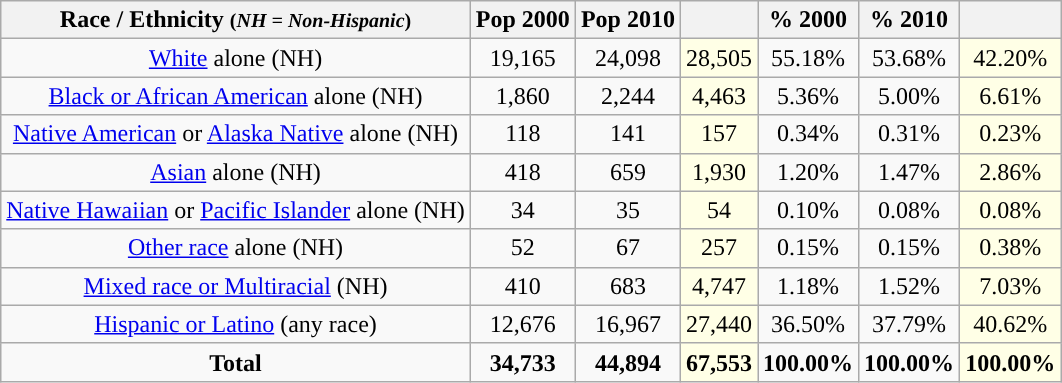<table class="wikitable" style="text-align:center;">
<tr>
<th>Race / Ethnicity <small>(<em>NH = Non-Hispanic</em>)</small></th>
<th>Pop 2000</th>
<th>Pop 2010</th>
<th></th>
<th>% 2000</th>
<th>% 2010</th>
<th></th>
</tr>
<tr>
<td><a href='#'>White</a> alone (NH)</td>
<td>19,165</td>
<td>24,098</td>
<td style='background: #ffffe6;'>28,505</td>
<td>55.18%</td>
<td>53.68%</td>
<td style='background: #ffffe6;'>42.20%</td>
</tr>
<tr>
<td><a href='#'>Black or African American</a> alone (NH)</td>
<td>1,860</td>
<td>2,244</td>
<td style='background: #ffffe6;'>4,463</td>
<td>5.36%</td>
<td>5.00%</td>
<td style='background: #ffffe6;'>6.61%</td>
</tr>
<tr>
<td><a href='#'>Native American</a> or <a href='#'>Alaska Native</a> alone (NH)</td>
<td>118</td>
<td>141</td>
<td style='background: #ffffe6;'>157</td>
<td>0.34%</td>
<td>0.31%</td>
<td style='background: #ffffe6;'>0.23%</td>
</tr>
<tr>
<td><a href='#'>Asian</a> alone (NH)</td>
<td>418</td>
<td>659</td>
<td style='background: #ffffe6;'>1,930</td>
<td>1.20%</td>
<td>1.47%</td>
<td style='background: #ffffe6;'>2.86%</td>
</tr>
<tr>
<td><a href='#'>Native Hawaiian</a> or <a href='#'>Pacific Islander</a> alone (NH)</td>
<td>34</td>
<td>35</td>
<td style='background: #ffffe6;'>54</td>
<td>0.10%</td>
<td>0.08%</td>
<td style='background: #ffffe6;'>0.08%</td>
</tr>
<tr>
<td><a href='#'>Other race</a> alone (NH)</td>
<td>52</td>
<td>67</td>
<td style='background: #ffffe6;'>257</td>
<td>0.15%</td>
<td>0.15%</td>
<td style='background: #ffffe6;'>0.38%</td>
</tr>
<tr>
<td><a href='#'>Mixed race or Multiracial</a> (NH)</td>
<td>410</td>
<td>683</td>
<td style='background: #ffffe6;'>4,747</td>
<td>1.18%</td>
<td>1.52%</td>
<td style='background: #ffffe6;'>7.03%</td>
</tr>
<tr>
<td><a href='#'>Hispanic or Latino</a> (any race)</td>
<td>12,676</td>
<td>16,967</td>
<td style='background: #ffffe6;'>27,440</td>
<td>36.50%</td>
<td>37.79%</td>
<td style='background: #ffffe6;'>40.62%</td>
</tr>
<tr>
<td><strong>Total</strong></td>
<td><strong>34,733</strong></td>
<td><strong>44,894</strong></td>
<td style='background: #ffffe6;'><strong>67,553</strong></td>
<td><strong>100.00%</strong></td>
<td><strong>100.00%</strong></td>
<td style='background: #ffffe6;'><strong>100.00%</strong></td>
</tr>
</table>
